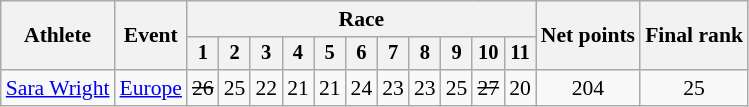<table class="wikitable" style="font-size:90%">
<tr>
<th rowspan=2>Athlete</th>
<th rowspan=2>Event</th>
<th colspan=11>Race</th>
<th rowspan=2>Net points</th>
<th rowspan=2>Final rank</th>
</tr>
<tr style="font-size:95%">
<th>1</th>
<th>2</th>
<th>3</th>
<th>4</th>
<th>5</th>
<th>6</th>
<th>7</th>
<th>8</th>
<th>9</th>
<th>10</th>
<th>11</th>
</tr>
<tr align=center>
<td align=left><a href='#'>Sara Wright</a></td>
<td align=left><a href='#'>Europe</a></td>
<td><s>26</s></td>
<td>25</td>
<td>22</td>
<td>21</td>
<td>21</td>
<td>24</td>
<td>23</td>
<td>23</td>
<td>25</td>
<td><s>27</s></td>
<td>20</td>
<td>204</td>
<td>25</td>
</tr>
</table>
